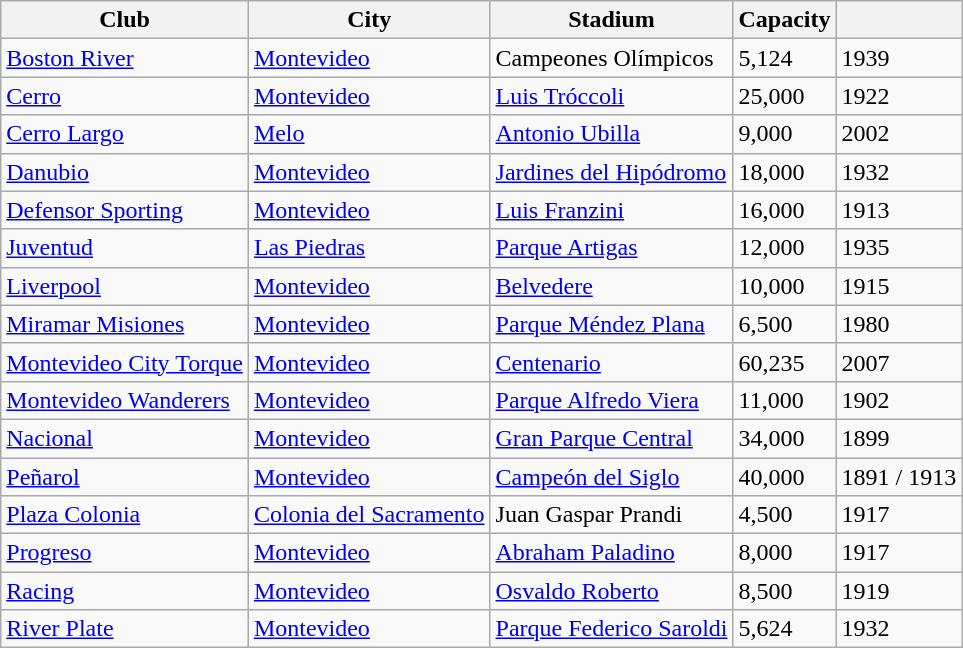<table class="wikitable sortable">
<tr>
<th>Club</th>
<th>City</th>
<th>Stadium</th>
<th>Capacity</th>
<th></th>
</tr>
<tr>
<td><a href='#'>Boston River</a></td>
<td><a href='#'>Montevideo</a></td>
<td>Campeones Olímpicos</td>
<td>5,124</td>
<td>1939</td>
</tr>
<tr>
<td><a href='#'>Cerro</a></td>
<td><a href='#'>Montevideo</a></td>
<td><a href='#'>Luis Tróccoli</a></td>
<td>25,000</td>
<td>1922</td>
</tr>
<tr>
<td><a href='#'>Cerro Largo</a></td>
<td><a href='#'>Melo</a></td>
<td><a href='#'>Antonio Ubilla</a></td>
<td>9,000</td>
<td>2002</td>
</tr>
<tr>
<td><a href='#'>Danubio</a></td>
<td><a href='#'>Montevideo</a></td>
<td><a href='#'>Jardines del Hipódromo</a></td>
<td>18,000</td>
<td>1932</td>
</tr>
<tr>
<td><a href='#'>Defensor Sporting</a></td>
<td><a href='#'>Montevideo</a></td>
<td><a href='#'>Luis Franzini</a></td>
<td>16,000</td>
<td>1913</td>
</tr>
<tr>
<td><a href='#'>Juventud</a></td>
<td><a href='#'>Las Piedras</a></td>
<td><a href='#'>Parque Artigas</a></td>
<td>12,000</td>
<td>1935</td>
</tr>
<tr>
<td><a href='#'>Liverpool</a></td>
<td><a href='#'>Montevideo</a></td>
<td><a href='#'>Belvedere</a></td>
<td>10,000</td>
<td>1915</td>
</tr>
<tr>
<td><a href='#'>Miramar Misiones</a></td>
<td><a href='#'>Montevideo</a></td>
<td><a href='#'>Parque Méndez Plana</a></td>
<td>6,500</td>
<td>1980</td>
</tr>
<tr>
<td><a href='#'>Montevideo City Torque</a></td>
<td><a href='#'>Montevideo</a></td>
<td><a href='#'>Centenario</a></td>
<td>60,235</td>
<td>2007</td>
</tr>
<tr>
<td><a href='#'>Montevideo Wanderers</a></td>
<td><a href='#'>Montevideo</a></td>
<td><a href='#'>Parque Alfredo Viera</a></td>
<td>11,000</td>
<td>1902</td>
</tr>
<tr>
<td><a href='#'>Nacional</a></td>
<td><a href='#'>Montevideo</a></td>
<td><a href='#'>Gran Parque Central</a></td>
<td>34,000</td>
<td>1899</td>
</tr>
<tr>
<td><a href='#'>Peñarol</a></td>
<td><a href='#'>Montevideo</a></td>
<td><a href='#'>Campeón del Siglo</a></td>
<td>40,000</td>
<td>1891 / 1913</td>
</tr>
<tr>
<td><a href='#'>Plaza Colonia</a></td>
<td><a href='#'>Colonia del Sacramento</a></td>
<td>Juan Gaspar Prandi</td>
<td>4,500</td>
<td>1917</td>
</tr>
<tr>
<td><a href='#'>Progreso</a></td>
<td><a href='#'>Montevideo</a></td>
<td><a href='#'>Abraham Paladino</a></td>
<td>8,000</td>
<td>1917</td>
</tr>
<tr>
<td><a href='#'>Racing</a></td>
<td><a href='#'>Montevideo</a></td>
<td><a href='#'>Osvaldo Roberto</a></td>
<td>8,500</td>
<td>1919</td>
</tr>
<tr>
<td><a href='#'>River Plate</a></td>
<td><a href='#'>Montevideo</a></td>
<td><a href='#'>Parque Federico Saroldi</a></td>
<td>5,624</td>
<td>1932</td>
</tr>
</table>
